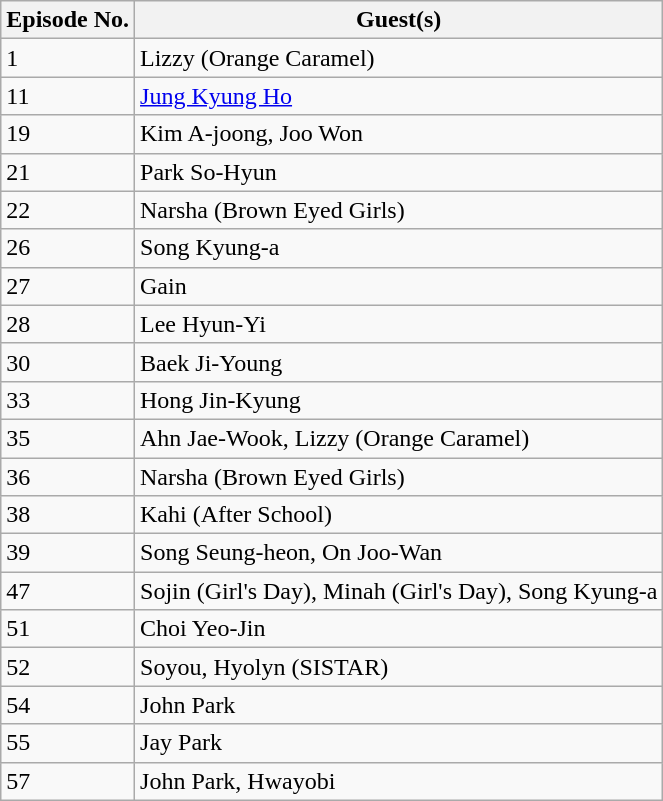<table class="wikitable">
<tr>
<th>Episode No.</th>
<th>Guest(s)</th>
</tr>
<tr>
<td>1</td>
<td>Lizzy (Orange Caramel)</td>
</tr>
<tr>
<td>11</td>
<td><a href='#'>Jung Kyung Ho</a></td>
</tr>
<tr>
<td>19</td>
<td>Kim A-joong, Joo Won</td>
</tr>
<tr>
<td>21</td>
<td>Park So-Hyun</td>
</tr>
<tr>
<td>22</td>
<td>Narsha (Brown Eyed Girls)</td>
</tr>
<tr>
<td>26</td>
<td>Song Kyung-a</td>
</tr>
<tr>
<td>27</td>
<td>Gain</td>
</tr>
<tr>
<td>28</td>
<td>Lee Hyun-Yi</td>
</tr>
<tr>
<td>30</td>
<td>Baek Ji-Young</td>
</tr>
<tr>
<td>33</td>
<td>Hong Jin-Kyung</td>
</tr>
<tr>
<td>35</td>
<td>Ahn Jae-Wook, Lizzy (Orange Caramel)</td>
</tr>
<tr>
<td>36</td>
<td>Narsha (Brown Eyed Girls)</td>
</tr>
<tr>
<td>38</td>
<td>Kahi (After School)</td>
</tr>
<tr>
<td>39</td>
<td>Song Seung-heon, On Joo-Wan</td>
</tr>
<tr>
<td>47</td>
<td>Sojin (Girl's Day), Minah (Girl's Day), Song Kyung-a</td>
</tr>
<tr>
<td>51</td>
<td>Choi Yeo-Jin</td>
</tr>
<tr>
<td>52</td>
<td>Soyou, Hyolyn (SISTAR)</td>
</tr>
<tr>
<td>54</td>
<td>John Park</td>
</tr>
<tr>
<td>55</td>
<td>Jay Park</td>
</tr>
<tr>
<td>57</td>
<td>John Park, Hwayobi</td>
</tr>
</table>
